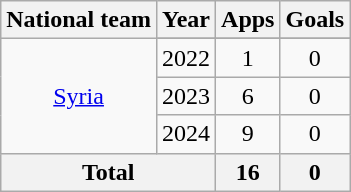<table class="wikitable" style="text-align:center">
<tr>
<th>National team</th>
<th>Year</th>
<th>Apps</th>
<th>Goals</th>
</tr>
<tr>
<td rowspan="4"><a href='#'>Syria</a></td>
</tr>
<tr>
<td>2022</td>
<td>1</td>
<td>0</td>
</tr>
<tr>
<td>2023</td>
<td>6</td>
<td>0</td>
</tr>
<tr>
<td>2024</td>
<td>9</td>
<td>0</td>
</tr>
<tr>
<th colspan="2">Total</th>
<th>16</th>
<th>0</th>
</tr>
</table>
